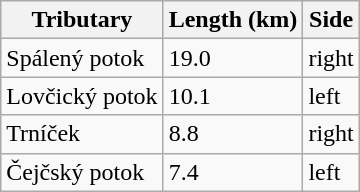<table class="wikitable">
<tr>
<th>Tributary</th>
<th>Length (km)</th>
<th>Side</th>
</tr>
<tr>
<td>Spálený potok</td>
<td>19.0</td>
<td>right</td>
</tr>
<tr>
<td>Lovčický potok</td>
<td>10.1</td>
<td>left</td>
</tr>
<tr>
<td>Trníček</td>
<td>8.8</td>
<td>right</td>
</tr>
<tr>
<td>Čejčský potok</td>
<td>7.4</td>
<td>left</td>
</tr>
</table>
